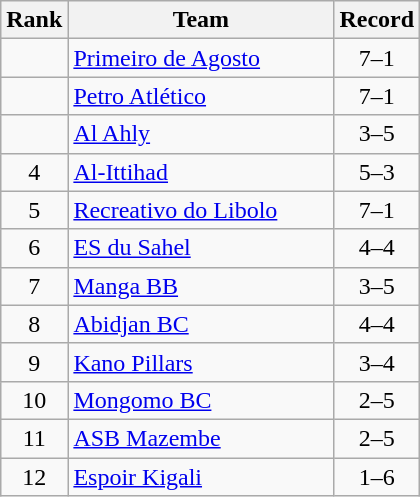<table class=wikitable style="text-align:center;">
<tr>
<th>Rank</th>
<th width=170>Team</th>
<th>Record</th>
</tr>
<tr>
<td></td>
<td align=left> <a href='#'>Primeiro de Agosto</a></td>
<td>7–1</td>
</tr>
<tr>
<td></td>
<td align=left> <a href='#'>Petro Atlético</a></td>
<td>7–1</td>
</tr>
<tr>
<td></td>
<td align=left> <a href='#'>Al Ahly</a></td>
<td>3–5</td>
</tr>
<tr>
<td>4</td>
<td align=left> <a href='#'>Al-Ittihad</a></td>
<td>5–3</td>
</tr>
<tr>
<td>5</td>
<td align=left> <a href='#'>Recreativo do Libolo</a></td>
<td>7–1</td>
</tr>
<tr>
<td>6</td>
<td align=left> <a href='#'>ES du Sahel</a></td>
<td>4–4</td>
</tr>
<tr>
<td>7</td>
<td align=left> <a href='#'>Manga BB</a></td>
<td>3–5</td>
</tr>
<tr>
<td>8</td>
<td align=left> <a href='#'>Abidjan BC</a></td>
<td>4–4</td>
</tr>
<tr>
<td>9</td>
<td align=left> <a href='#'>Kano Pillars</a></td>
<td>3–4</td>
</tr>
<tr>
<td>10</td>
<td align=left> <a href='#'>Mongomo BC</a></td>
<td>2–5</td>
</tr>
<tr>
<td>11</td>
<td align=left> <a href='#'>ASB Mazembe</a></td>
<td>2–5</td>
</tr>
<tr>
<td>12</td>
<td align=left> <a href='#'>Espoir Kigali</a></td>
<td>1–6</td>
</tr>
</table>
